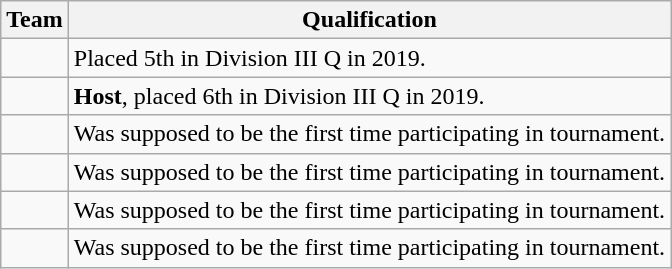<table class="wikitable">
<tr>
<th>Team</th>
<th>Qualification</th>
</tr>
<tr>
<td></td>
<td>Placed 5th in Division III Q in 2019.</td>
</tr>
<tr>
<td></td>
<td><strong>Host</strong>, placed 6th in Division III Q in 2019.</td>
</tr>
<tr>
<td></td>
<td>Was supposed to be the first time participating in tournament.</td>
</tr>
<tr>
<td></td>
<td>Was supposed to be the first time participating in tournament.</td>
</tr>
<tr>
<td></td>
<td>Was supposed to be the first time participating in tournament.</td>
</tr>
<tr>
<td></td>
<td>Was supposed to be the first time participating in tournament.</td>
</tr>
</table>
